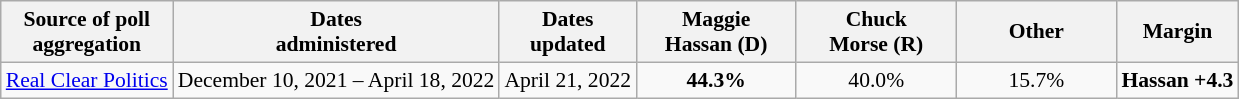<table class="wikitable sortable" style="text-align:center;font-size:90%;line-height:17px">
<tr>
<th>Source of poll<br>aggregation</th>
<th>Dates<br>administered</th>
<th>Dates<br>updated</th>
<th style="width:100px;">Maggie<br>Hassan (D)</th>
<th style="width:100px;">Chuck<br>Morse (R)</th>
<th style="width:100px;">Other<br></th>
<th>Margin</th>
</tr>
<tr>
<td><a href='#'>Real Clear Politics</a></td>
<td>December 10, 2021 – April 18, 2022</td>
<td>April 21, 2022</td>
<td><strong>44.3%</strong></td>
<td>40.0%</td>
<td>15.7%</td>
<td><strong>Hassan +4.3</strong></td>
</tr>
</table>
